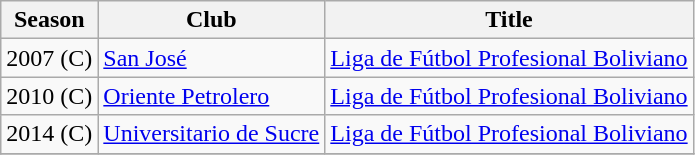<table class="wikitable">
<tr>
<th>Season</th>
<th>Club</th>
<th>Title</th>
</tr>
<tr>
<td>2007 (C)</td>
<td><a href='#'>San José</a></td>
<td><a href='#'>Liga de Fútbol Profesional Boliviano</a></td>
</tr>
<tr>
<td>2010 (C)</td>
<td><a href='#'>Oriente Petrolero</a></td>
<td><a href='#'>Liga de Fútbol Profesional Boliviano</a></td>
</tr>
<tr>
<td>2014 (C)</td>
<td><a href='#'>Universitario de Sucre</a></td>
<td><a href='#'>Liga de Fútbol Profesional Boliviano</a></td>
</tr>
<tr>
</tr>
</table>
